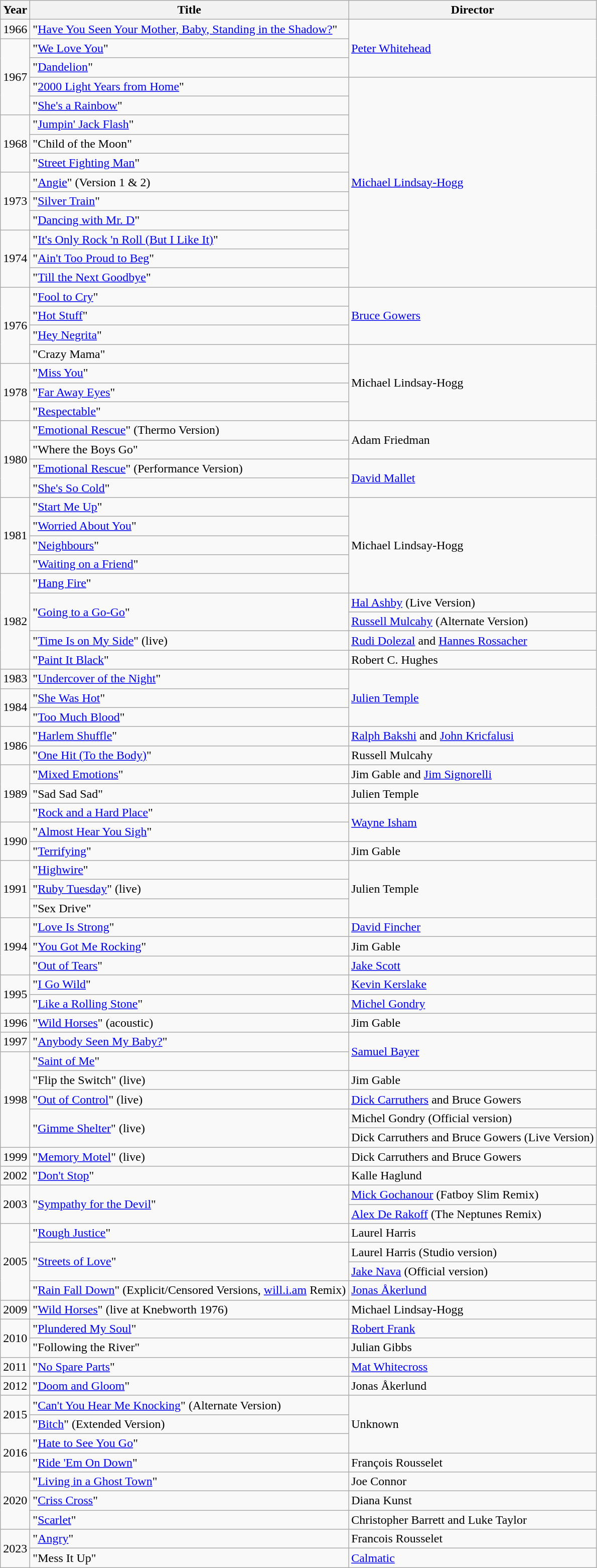<table class="wikitable">
<tr>
<th>Year</th>
<th>Title</th>
<th>Director</th>
</tr>
<tr>
<td>1966</td>
<td>"<a href='#'>Have You Seen Your Mother, Baby, Standing in the Shadow?</a>"</td>
<td rowspan="3"><a href='#'>Peter Whitehead</a></td>
</tr>
<tr>
<td rowspan="4">1967</td>
<td>"<a href='#'>We Love You</a>"</td>
</tr>
<tr>
<td>"<a href='#'>Dandelion</a>"</td>
</tr>
<tr>
<td>"<a href='#'>2000 Light Years from Home</a>"</td>
<td rowspan="11"><a href='#'>Michael Lindsay-Hogg</a></td>
</tr>
<tr>
<td>"<a href='#'>She's a Rainbow</a>"</td>
</tr>
<tr>
<td rowspan="3">1968</td>
<td>"<a href='#'>Jumpin' Jack Flash</a>"</td>
</tr>
<tr>
<td>"Child of the Moon"</td>
</tr>
<tr>
<td>"<a href='#'>Street Fighting Man</a>"</td>
</tr>
<tr>
<td rowspan="3">1973</td>
<td>"<a href='#'>Angie</a>" (Version 1 & 2)</td>
</tr>
<tr>
<td>"<a href='#'>Silver Train</a>"</td>
</tr>
<tr>
<td>"<a href='#'>Dancing with Mr. D</a>"</td>
</tr>
<tr>
<td rowspan="3">1974</td>
<td>"<a href='#'>It's Only Rock 'n Roll (But I Like It)</a>"</td>
</tr>
<tr>
<td>"<a href='#'>Ain't Too Proud to Beg</a>"</td>
</tr>
<tr>
<td>"<a href='#'>Till the Next Goodbye</a>"</td>
</tr>
<tr>
<td rowspan="4">1976</td>
<td>"<a href='#'>Fool to Cry</a>"</td>
<td rowspan="3"><a href='#'>Bruce Gowers</a></td>
</tr>
<tr>
<td>"<a href='#'>Hot Stuff</a>"</td>
</tr>
<tr>
<td>"<a href='#'>Hey Negrita</a>"</td>
</tr>
<tr>
<td>"Crazy Mama"</td>
<td rowspan="4">Michael Lindsay-Hogg</td>
</tr>
<tr>
<td rowspan="3">1978</td>
<td>"<a href='#'>Miss You</a>"</td>
</tr>
<tr>
<td>"<a href='#'>Far Away Eyes</a>"</td>
</tr>
<tr>
<td>"<a href='#'>Respectable</a>"</td>
</tr>
<tr>
<td rowspan="4">1980</td>
<td>"<a href='#'>Emotional Rescue</a>" (Thermo Version)</td>
<td rowspan="2">Adam Friedman</td>
</tr>
<tr>
<td>"Where the Boys Go"</td>
</tr>
<tr>
<td>"<a href='#'>Emotional Rescue</a>" (Performance Version)</td>
<td rowspan="2"><a href='#'>David Mallet</a></td>
</tr>
<tr>
<td>"<a href='#'>She's So Cold</a>"</td>
</tr>
<tr>
<td rowspan="4">1981</td>
<td>"<a href='#'>Start Me Up</a>"</td>
<td rowspan="5">Michael Lindsay-Hogg</td>
</tr>
<tr>
<td>"<a href='#'>Worried About You</a>"</td>
</tr>
<tr>
<td>"<a href='#'>Neighbours</a>"</td>
</tr>
<tr>
<td>"<a href='#'>Waiting on a Friend</a>"</td>
</tr>
<tr>
<td rowspan="5">1982</td>
<td>"<a href='#'>Hang Fire</a>"</td>
</tr>
<tr>
<td rowspan="2">"<a href='#'>Going to a Go-Go</a>"</td>
<td><a href='#'>Hal Ashby</a> (Live Version)</td>
</tr>
<tr>
<td><a href='#'>Russell Mulcahy</a> (Alternate Version)</td>
</tr>
<tr>
<td>"<a href='#'>Time Is on My Side</a>" (live)</td>
<td><a href='#'>Rudi Dolezal</a> and <a href='#'>Hannes Rossacher</a></td>
</tr>
<tr>
<td>"<a href='#'>Paint It Black</a>"</td>
<td>Robert C. Hughes</td>
</tr>
<tr>
<td>1983</td>
<td>"<a href='#'>Undercover of the Night</a>"</td>
<td rowspan="3"><a href='#'>Julien Temple</a></td>
</tr>
<tr>
<td rowspan="2">1984</td>
<td>"<a href='#'>She Was Hot</a>"</td>
</tr>
<tr>
<td>"<a href='#'>Too Much Blood</a>"</td>
</tr>
<tr>
<td rowspan="2">1986</td>
<td>"<a href='#'>Harlem Shuffle</a>"</td>
<td><a href='#'>Ralph Bakshi</a> and <a href='#'>John Kricfalusi</a></td>
</tr>
<tr>
<td>"<a href='#'>One Hit (To the Body)</a>"</td>
<td>Russell Mulcahy</td>
</tr>
<tr>
<td rowspan="3">1989</td>
<td>"<a href='#'>Mixed Emotions</a>"</td>
<td>Jim Gable and <a href='#'>Jim Signorelli</a></td>
</tr>
<tr>
<td>"Sad Sad Sad"</td>
<td>Julien Temple</td>
</tr>
<tr>
<td>"<a href='#'>Rock and a Hard Place</a>"</td>
<td rowspan="2"><a href='#'>Wayne Isham</a></td>
</tr>
<tr>
<td rowspan="2">1990</td>
<td>"<a href='#'>Almost Hear You Sigh</a>"</td>
</tr>
<tr>
<td>"<a href='#'>Terrifying</a>"</td>
<td>Jim Gable</td>
</tr>
<tr>
<td rowspan="3">1991</td>
<td>"<a href='#'>Highwire</a>"</td>
<td rowspan="3">Julien Temple</td>
</tr>
<tr>
<td>"<a href='#'>Ruby Tuesday</a>" (live)</td>
</tr>
<tr>
<td>"Sex Drive"</td>
</tr>
<tr>
<td rowspan="3">1994</td>
<td>"<a href='#'>Love Is Strong</a>"</td>
<td><a href='#'>David Fincher</a></td>
</tr>
<tr>
<td>"<a href='#'>You Got Me Rocking</a>"</td>
<td>Jim Gable</td>
</tr>
<tr>
<td>"<a href='#'>Out of Tears</a>"</td>
<td><a href='#'>Jake Scott</a></td>
</tr>
<tr>
<td rowspan="2">1995</td>
<td>"<a href='#'>I Go Wild</a>"</td>
<td><a href='#'>Kevin Kerslake</a></td>
</tr>
<tr>
<td>"<a href='#'>Like a Rolling Stone</a>"</td>
<td><a href='#'>Michel Gondry</a></td>
</tr>
<tr>
<td>1996</td>
<td>"<a href='#'>Wild Horses</a>" (acoustic)</td>
<td>Jim Gable</td>
</tr>
<tr>
<td>1997</td>
<td>"<a href='#'>Anybody Seen My Baby?</a>"</td>
<td rowspan="2"><a href='#'>Samuel Bayer</a></td>
</tr>
<tr>
<td rowspan="5">1998</td>
<td>"<a href='#'>Saint of Me</a>"</td>
</tr>
<tr>
<td>"Flip the Switch" (live)</td>
<td>Jim Gable</td>
</tr>
<tr>
<td>"<a href='#'>Out of Control</a>" (live)</td>
<td><a href='#'>Dick Carruthers</a> and Bruce Gowers</td>
</tr>
<tr>
<td rowspan="2">"<a href='#'>Gimme Shelter</a>" (live)</td>
<td>Michel Gondry (Official version)</td>
</tr>
<tr>
<td>Dick Carruthers and Bruce Gowers (Live Version)</td>
</tr>
<tr>
<td>1999</td>
<td>"<a href='#'>Memory Motel</a>" (live)</td>
<td>Dick Carruthers and Bruce Gowers</td>
</tr>
<tr>
<td>2002</td>
<td>"<a href='#'>Don't Stop</a>"</td>
<td>Kalle Haglund</td>
</tr>
<tr>
<td rowspan="2">2003</td>
<td rowspan="2">"<a href='#'>Sympathy for the Devil</a>"</td>
<td><a href='#'>Mick Gochanour</a> (Fatboy Slim Remix)</td>
</tr>
<tr>
<td><a href='#'>Alex De Rakoff</a> (The Neptunes Remix)</td>
</tr>
<tr>
<td rowspan="4">2005</td>
<td>"<a href='#'>Rough Justice</a>"</td>
<td>Laurel Harris</td>
</tr>
<tr>
<td rowspan="2">"<a href='#'>Streets of Love</a>"</td>
<td>Laurel Harris (Studio version)</td>
</tr>
<tr>
<td><a href='#'>Jake Nava</a> (Official version)</td>
</tr>
<tr>
<td>"<a href='#'>Rain Fall Down</a>" (Explicit/Censored Versions, <a href='#'>will.i.am</a> Remix)</td>
<td><a href='#'>Jonas Åkerlund</a></td>
</tr>
<tr>
<td>2009</td>
<td>"<a href='#'>Wild Horses</a>" (live at Knebworth 1976)</td>
<td>Michael Lindsay-Hogg</td>
</tr>
<tr>
<td rowspan="2">2010</td>
<td>"<a href='#'>Plundered My Soul</a>"</td>
<td><a href='#'>Robert Frank</a></td>
</tr>
<tr>
<td>"Following the River"</td>
<td>Julian Gibbs</td>
</tr>
<tr>
<td>2011</td>
<td>"<a href='#'>No Spare Parts</a>"</td>
<td><a href='#'>Mat Whitecross</a></td>
</tr>
<tr>
<td>2012</td>
<td>"<a href='#'>Doom and Gloom</a>"</td>
<td>Jonas Åkerlund</td>
</tr>
<tr>
<td rowspan="2">2015</td>
<td>"<a href='#'>Can't You Hear Me Knocking</a>" (Alternate Version)</td>
<td rowspan="3">Unknown</td>
</tr>
<tr>
<td>"<a href='#'>Bitch</a>" (Extended Version)</td>
</tr>
<tr>
<td rowspan="2">2016</td>
<td>"<a href='#'>Hate to See You Go</a>"</td>
</tr>
<tr>
<td>"<a href='#'>Ride 'Em On Down</a>"</td>
<td>François Rousselet</td>
</tr>
<tr>
<td rowspan="3">2020</td>
<td>"<a href='#'>Living in a Ghost Town</a>"</td>
<td>Joe Connor</td>
</tr>
<tr>
<td>"<a href='#'>Criss Cross</a>"</td>
<td>Diana Kunst</td>
</tr>
<tr>
<td>"<a href='#'>Scarlet</a>"</td>
<td>Christopher Barrett and Luke Taylor</td>
</tr>
<tr>
<td rowspan="2">2023</td>
<td>"<a href='#'>Angry</a>"</td>
<td>Francois Rousselet</td>
</tr>
<tr>
<td>"Mess It Up"</td>
<td><a href='#'>Calmatic</a></td>
</tr>
</table>
